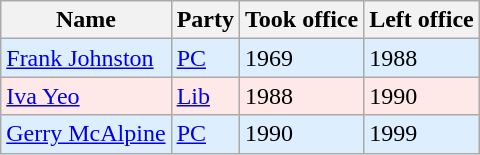<table class="wikitable">
<tr>
<th>Name</th>
<th>Party</th>
<th>Took office</th>
<th>Left office</th>
</tr>
<tr bgcolor=#DDEEFF>
<td><a href='#'>Frank Johnston</a></td>
<td><a href='#'>PC</a></td>
<td>1969</td>
<td>1988</td>
</tr>
<tr bgcolor=#FFE8E8>
<td><a href='#'>Iva Yeo</a></td>
<td><a href='#'>Lib</a></td>
<td>1988</td>
<td>1990</td>
</tr>
<tr bgcolor=#DDEEFF>
<td><a href='#'>Gerry McAlpine</a></td>
<td><a href='#'>PC</a></td>
<td>1990</td>
<td>1999</td>
</tr>
</table>
